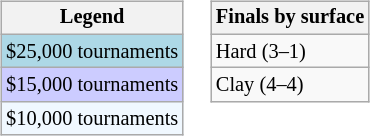<table>
<tr valign=top>
<td><br><table class=wikitable style="font-size:85%">
<tr>
<th>Legend</th>
</tr>
<tr style="background:lightblue;">
<td>$25,000 tournaments</td>
</tr>
<tr style="background:#ccccff;">
<td>$15,000 tournaments</td>
</tr>
<tr style="background:#f0f8ff;">
<td>$10,000 tournaments</td>
</tr>
</table>
</td>
<td><br><table class=wikitable style="font-size:85%">
<tr>
<th>Finals by surface</th>
</tr>
<tr>
<td>Hard (3–1)</td>
</tr>
<tr>
<td>Clay (4–4)</td>
</tr>
</table>
</td>
</tr>
</table>
